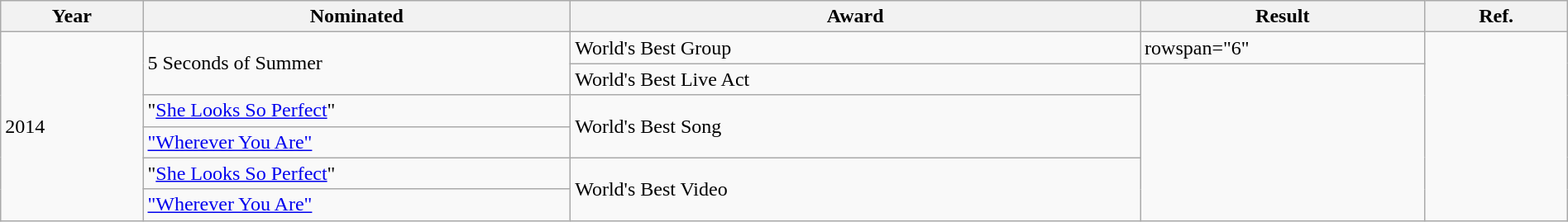<table class="wikitable" style="width:100%;">
<tr>
<th width=5%>Year</th>
<th style="width:15%;">Nominated</th>
<th style="width:20%;">Award</th>
<th style="width:10%;">Result</th>
<th style="width:5%;">Ref.</th>
</tr>
<tr>
<td rowspan="6">2014</td>
<td rowspan="2">5 Seconds of Summer</td>
<td>World's Best Group</td>
<td>rowspan="6" </td>
<td rowspan="6"></td>
</tr>
<tr>
<td>World's Best Live Act</td>
</tr>
<tr>
<td>"<a href='#'>She Looks So Perfect</a>"</td>
<td rowspan="2">World's Best Song</td>
</tr>
<tr>
<td><a href='#'>"Wherever You Are"</a></td>
</tr>
<tr>
<td>"<a href='#'>She Looks So Perfect</a>"</td>
<td rowspan="2">World's Best Video</td>
</tr>
<tr>
<td><a href='#'>"Wherever You Are"</a></td>
</tr>
</table>
